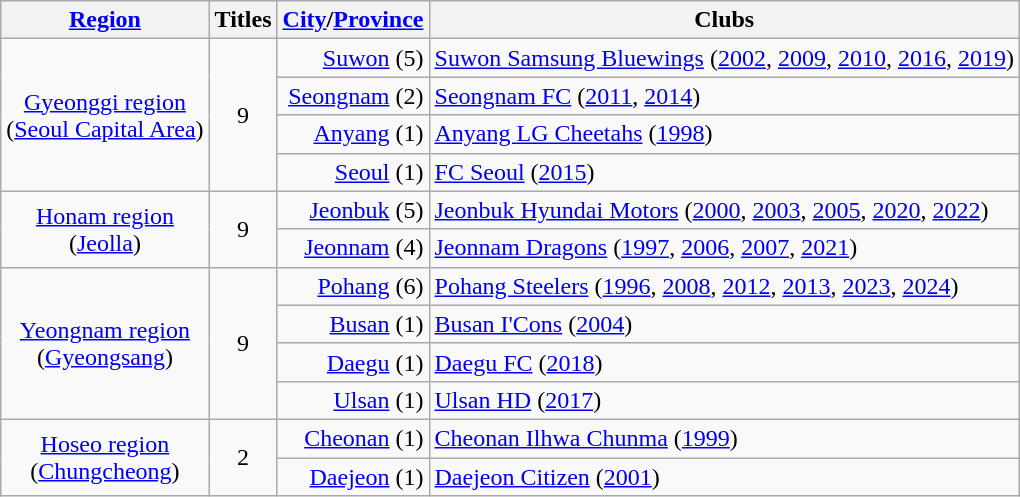<table class="wikitable">
<tr>
<th><a href='#'>Region</a></th>
<th>Titles</th>
<th><a href='#'>City</a>/<a href='#'>Province</a></th>
<th>Clubs</th>
</tr>
<tr>
<td align=center rowspan=4><a href='#'>Gyeonggi region</a><br>(<a href='#'>Seoul Capital Area</a>)</td>
<td rowspan=4 align=center>9</td>
<td align="right"><a href='#'>Suwon</a> (5)</td>
<td><a href='#'>Suwon Samsung Bluewings</a> (<a href='#'>2002</a>, <a href='#'>2009</a>, <a href='#'>2010</a>, <a href='#'>2016</a>, <a href='#'>2019</a>)</td>
</tr>
<tr>
<td align="right"><a href='#'>Seongnam</a> (2)</td>
<td><a href='#'>Seongnam FC</a> (<a href='#'>2011</a>, <a href='#'>2014</a>)</td>
</tr>
<tr>
<td align="right"><a href='#'>Anyang</a> (1)</td>
<td><a href='#'>Anyang LG Cheetahs</a> (<a href='#'>1998</a>)</td>
</tr>
<tr>
<td align="right"><a href='#'>Seoul</a> (1)</td>
<td><a href='#'>FC Seoul</a> (<a href='#'>2015</a>)</td>
</tr>
<tr>
<td align=center  rowspan=2><a href='#'>Honam region</a><br>(<a href='#'>Jeolla</a>)</td>
<td rowspan=2 align=center>9</td>
<td align="right"><a href='#'>Jeonbuk</a> (5)</td>
<td><a href='#'>Jeonbuk Hyundai Motors</a> (<a href='#'>2000</a>, <a href='#'>2003</a>, <a href='#'>2005</a>, <a href='#'>2020</a>, <a href='#'>2022</a>)</td>
</tr>
<tr>
<td align="right"><a href='#'>Jeonnam</a> (4)</td>
<td><a href='#'>Jeonnam Dragons</a> (<a href='#'>1997</a>, <a href='#'>2006</a>, <a href='#'>2007</a>, <a href='#'>2021</a>)</td>
</tr>
<tr>
<td align=center rowspan=4><a href='#'>Yeongnam region</a><br>(<a href='#'>Gyeongsang</a>)</td>
<td rowspan=4 align=center>9</td>
<td align="right"><a href='#'>Pohang</a> (6)</td>
<td><a href='#'>Pohang Steelers</a> (<a href='#'>1996</a>, <a href='#'>2008</a>, <a href='#'>2012</a>, <a href='#'>2013</a>, <a href='#'>2023</a>, <a href='#'>2024</a>)</td>
</tr>
<tr>
<td align="right"><a href='#'>Busan</a> (1)</td>
<td><a href='#'>Busan I'Cons</a> (<a href='#'>2004</a>)</td>
</tr>
<tr>
<td align="right"><a href='#'>Daegu</a> (1)</td>
<td><a href='#'>Daegu FC</a> (<a href='#'>2018</a>)</td>
</tr>
<tr>
<td align="right"><a href='#'>Ulsan</a> (1)</td>
<td><a href='#'>Ulsan HD</a> (<a href='#'>2017</a>)</td>
</tr>
<tr>
<td align=center  rowspan=2><a href='#'>Hoseo region</a><br>(<a href='#'>Chungcheong</a>)</td>
<td rowspan=2 align=center>2</td>
<td align="right"><a href='#'>Cheonan</a> (1)</td>
<td><a href='#'>Cheonan Ilhwa Chunma</a> (<a href='#'>1999</a>)</td>
</tr>
<tr>
<td align="right"><a href='#'>Daejeon</a> (1)</td>
<td><a href='#'>Daejeon Citizen</a> (<a href='#'>2001</a>)</td>
</tr>
</table>
